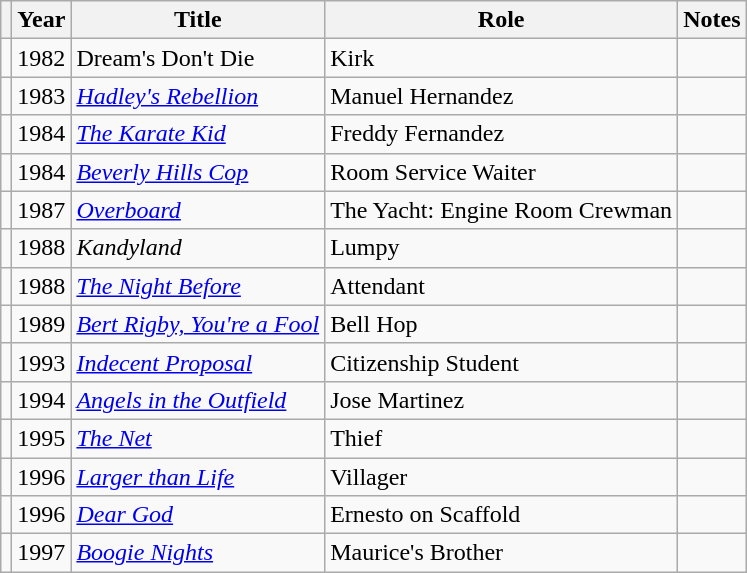<table class="wikitable">
<tr>
<th></th>
<th>Year</th>
<th>Title</th>
<th>Role</th>
<th>Notes</th>
</tr>
<tr>
<td></td>
<td>1982</td>
<td>Dream's Don't Die</td>
<td>Kirk</td>
<td></td>
</tr>
<tr>
<td></td>
<td>1983</td>
<td><em><a href='#'>Hadley's Rebellion</a></em></td>
<td>Manuel Hernandez</td>
<td></td>
</tr>
<tr>
<td></td>
<td>1984</td>
<td><em><a href='#'>The Karate Kid</a></em></td>
<td>Freddy Fernandez</td>
<td></td>
</tr>
<tr>
<td></td>
<td>1984</td>
<td><em><a href='#'>Beverly Hills Cop</a></em></td>
<td>Room Service Waiter</td>
<td></td>
</tr>
<tr>
<td></td>
<td>1987</td>
<td><em><a href='#'>Overboard</a></em></td>
<td>The Yacht: Engine Room Crewman</td>
<td></td>
</tr>
<tr>
<td></td>
<td>1988</td>
<td><em>Kandyland</em></td>
<td>Lumpy</td>
<td></td>
</tr>
<tr>
<td></td>
<td>1988</td>
<td><em><a href='#'>The Night Before</a></em></td>
<td>Attendant</td>
<td></td>
</tr>
<tr>
<td></td>
<td>1989</td>
<td><em><a href='#'>Bert Rigby, You're a Fool</a></em></td>
<td>Bell Hop</td>
<td></td>
</tr>
<tr>
<td></td>
<td>1993</td>
<td><em><a href='#'>Indecent Proposal</a></em></td>
<td>Citizenship Student</td>
<td></td>
</tr>
<tr>
<td></td>
<td>1994</td>
<td><em><a href='#'>Angels in the Outfield</a></em></td>
<td>Jose Martinez</td>
<td></td>
</tr>
<tr>
<td></td>
<td>1995</td>
<td><em><a href='#'>The Net</a></em></td>
<td>Thief</td>
<td></td>
</tr>
<tr>
<td></td>
<td>1996</td>
<td><em><a href='#'>Larger than Life</a></em></td>
<td>Villager</td>
<td></td>
</tr>
<tr>
<td></td>
<td>1996</td>
<td><em><a href='#'>Dear God</a></em></td>
<td>Ernesto on Scaffold</td>
<td></td>
</tr>
<tr>
<td></td>
<td>1997</td>
<td><em><a href='#'>Boogie Nights</a></em></td>
<td>Maurice's Brother</td>
<td></td>
</tr>
</table>
